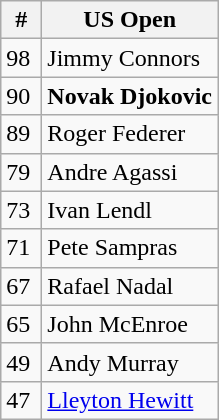<table class="wikitable" style="display:inline-table;">
<tr>
<th width="20">#</th>
<th>US Open</th>
</tr>
<tr>
<td>98</td>
<td> Jimmy Connors</td>
</tr>
<tr>
<td>90</td>
<td> <strong>Novak Djokovic</strong></td>
</tr>
<tr>
<td>89</td>
<td> Roger Federer</td>
</tr>
<tr>
<td>79</td>
<td> Andre Agassi</td>
</tr>
<tr>
<td>73</td>
<td> Ivan Lendl</td>
</tr>
<tr>
<td>71</td>
<td> Pete Sampras</td>
</tr>
<tr>
<td>67</td>
<td> Rafael Nadal</td>
</tr>
<tr>
<td>65</td>
<td> John McEnroe</td>
</tr>
<tr>
<td>49</td>
<td> Andy Murray</td>
</tr>
<tr>
<td>47</td>
<td> <a href='#'>Lleyton Hewitt</a></td>
</tr>
</table>
